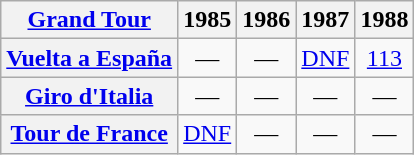<table class="wikitable plainrowheaders">
<tr>
<th scope="col"><a href='#'>Grand Tour</a></th>
<th scope="col">1985</th>
<th scope="col">1986</th>
<th scope="col">1987</th>
<th scope="col">1988</th>
</tr>
<tr style="text-align:center;">
<th scope="row"> <a href='#'>Vuelta a España</a></th>
<td>—</td>
<td>—</td>
<td><a href='#'>DNF</a></td>
<td><a href='#'>113</a></td>
</tr>
<tr style="text-align:center;">
<th scope="row"> <a href='#'>Giro d'Italia</a></th>
<td>—</td>
<td>—</td>
<td>—</td>
<td>—</td>
</tr>
<tr style="text-align:center;">
<th scope="row"> <a href='#'>Tour de France</a></th>
<td><a href='#'>DNF</a></td>
<td>—</td>
<td>—</td>
<td>—</td>
</tr>
</table>
